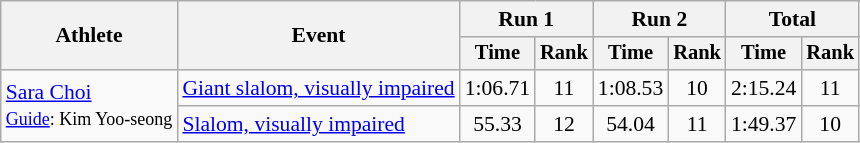<table class="wikitable" style="font-size:90%">
<tr>
<th rowspan=2>Athlete</th>
<th rowspan=2>Event</th>
<th colspan=2>Run 1</th>
<th colspan=2>Run 2</th>
<th colspan=2>Total</th>
</tr>
<tr style="font-size:95%">
<th>Time</th>
<th>Rank</th>
<th>Time</th>
<th>Rank</th>
<th>Time</th>
<th>Rank</th>
</tr>
<tr align=center>
<td style="text-align:left;" rowspan="5"><a href='#'>Sara Choi</a><br><small><a href='#'>Guide</a>: Kim Yoo-seong</small></td>
<td align=left><a href='#'>Giant slalom, visually impaired</a></td>
<td>1:06.71</td>
<td>11</td>
<td>1:08.53</td>
<td>10</td>
<td>2:15.24</td>
<td>11</td>
</tr>
<tr align=center>
<td align=left><a href='#'>Slalom, visually impaired</a></td>
<td>55.33</td>
<td>12</td>
<td>54.04</td>
<td>11</td>
<td>1:49.37</td>
<td>10</td>
</tr>
</table>
